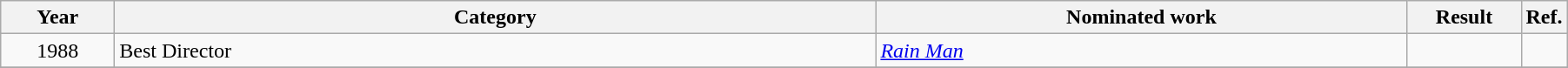<table class=wikitable>
<tr>
<th scope="col" style="width:5em;">Year</th>
<th scope="col" style="width:36em;">Category</th>
<th scope="col" style="width:25em;">Nominated work</th>
<th scope="col" style="width:5em;">Result</th>
<th>Ref.</th>
</tr>
<tr>
<td style="text-align:center;">1988</td>
<td>Best Director</td>
<td><em><a href='#'>Rain Man</a></em></td>
<td></td>
<td style="text-align:center;"></td>
</tr>
<tr>
</tr>
</table>
